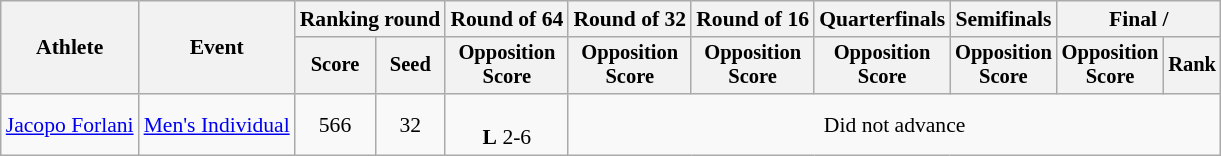<table class="wikitable" style="font-size:90%">
<tr>
<th rowspan=2>Athlete</th>
<th rowspan=2>Event</th>
<th colspan=2>Ranking round</th>
<th>Round of 64</th>
<th>Round of 32</th>
<th>Round of 16</th>
<th>Quarterfinals</th>
<th>Semifinals</th>
<th colspan=2>Final / </th>
</tr>
<tr style="font-size:95%">
<th>Score</th>
<th>Seed</th>
<th>Opposition<br>Score</th>
<th>Opposition<br>Score</th>
<th>Opposition<br>Score</th>
<th>Opposition<br>Score</th>
<th>Opposition<br>Score</th>
<th>Opposition<br>Score</th>
<th>Rank</th>
</tr>
<tr align=center>
<td align=left><a href='#'>Jacopo Forlani</a></td>
<td align=left rowspan=3><a href='#'>Men's Individual</a></td>
<td>566</td>
<td>32</td>
<td><br><strong>L</strong> 2-6</td>
<td colspan=6>Did not advance</td>
</tr>
</table>
